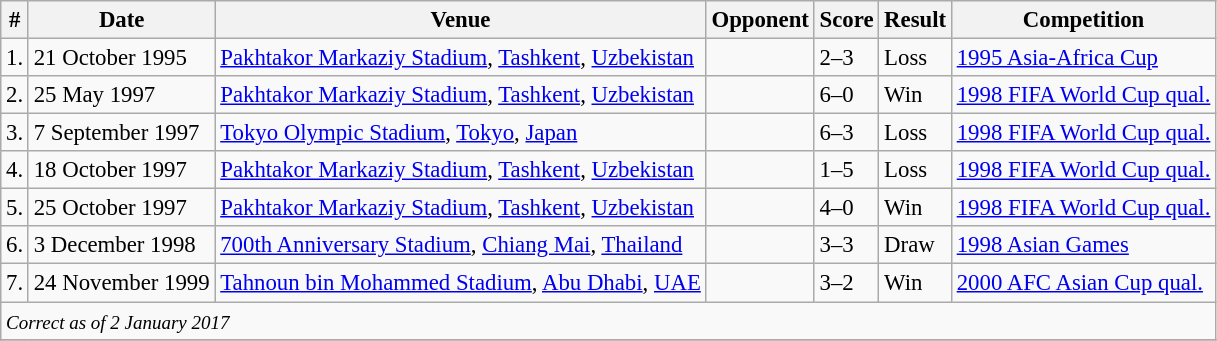<table class="wikitable" style="font-size:95%;">
<tr>
<th>#</th>
<th>Date</th>
<th>Venue</th>
<th>Opponent</th>
<th>Score</th>
<th>Result</th>
<th>Competition</th>
</tr>
<tr>
<td>1.</td>
<td>21 October 1995</td>
<td><a href='#'>Pakhtakor Markaziy Stadium</a>, <a href='#'>Tashkent</a>, <a href='#'>Uzbekistan</a></td>
<td></td>
<td>2–3</td>
<td>Loss</td>
<td><a href='#'>1995 Asia-Africa Cup</a></td>
</tr>
<tr>
<td>2.</td>
<td>25 May 1997</td>
<td><a href='#'>Pakhtakor Markaziy Stadium</a>, <a href='#'>Tashkent</a>, <a href='#'>Uzbekistan</a></td>
<td></td>
<td>6–0</td>
<td>Win</td>
<td><a href='#'>1998 FIFA World Cup qual.</a></td>
</tr>
<tr>
<td>3.</td>
<td>7 September 1997</td>
<td><a href='#'>Tokyo Olympic Stadium</a>, <a href='#'>Tokyo</a>, <a href='#'>Japan</a></td>
<td></td>
<td>6–3</td>
<td>Loss</td>
<td><a href='#'>1998 FIFA World Cup qual.</a></td>
</tr>
<tr>
<td>4.</td>
<td>18 October 1997</td>
<td><a href='#'>Pakhtakor Markaziy Stadium</a>, <a href='#'>Tashkent</a>, <a href='#'>Uzbekistan</a></td>
<td></td>
<td>1–5</td>
<td>Loss</td>
<td><a href='#'>1998 FIFA World Cup qual.</a></td>
</tr>
<tr>
<td>5.</td>
<td>25 October 1997</td>
<td><a href='#'>Pakhtakor Markaziy Stadium</a>, <a href='#'>Tashkent</a>, <a href='#'>Uzbekistan</a></td>
<td></td>
<td>4–0</td>
<td>Win</td>
<td><a href='#'>1998 FIFA World Cup qual.</a></td>
</tr>
<tr>
<td>6.</td>
<td>3 December 1998</td>
<td><a href='#'>700th Anniversary Stadium</a>, <a href='#'>Chiang Mai</a>, <a href='#'>Thailand</a></td>
<td></td>
<td>3–3</td>
<td>Draw</td>
<td><a href='#'>1998 Asian Games</a></td>
</tr>
<tr>
<td>7.</td>
<td>24 November 1999</td>
<td><a href='#'>Tahnoun bin Mohammed Stadium</a>, <a href='#'>Abu Dhabi</a>, <a href='#'>UAE</a></td>
<td></td>
<td>3–2</td>
<td>Win</td>
<td><a href='#'>2000 AFC Asian Cup qual.</a></td>
</tr>
<tr>
<td colspan="15"><small><em>Correct as of 2 January 2017</em></small></td>
</tr>
<tr>
</tr>
</table>
